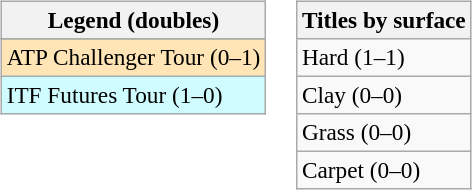<table>
<tr valign=top>
<td><br><table class=wikitable style=font-size:97%>
<tr>
<th>Legend (doubles)</th>
</tr>
<tr bgcolor="#e5d1cb">
</tr>
<tr bgcolor=moccasin>
<td>ATP Challenger Tour (0–1)</td>
</tr>
<tr bgcolor="#cffcff">
<td>ITF Futures Tour (1–0)</td>
</tr>
</table>
</td>
<td><br><table class=wikitable style=font-size:97%>
<tr>
<th>Titles by surface</th>
</tr>
<tr>
<td>Hard (1–1)</td>
</tr>
<tr>
<td>Clay (0–0)</td>
</tr>
<tr>
<td>Grass (0–0)</td>
</tr>
<tr>
<td>Carpet (0–0)</td>
</tr>
</table>
</td>
</tr>
</table>
